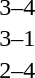<table cellspacing=1 width=70%>
<tr>
<th width=25%></th>
<th width=30%></th>
<th width=15%></th>
<th width=30%></th>
</tr>
<tr>
<td></td>
<td align=right></td>
<td align=center>3–4</td>
<td></td>
</tr>
<tr>
<td></td>
<td align=right></td>
<td align=center>3–1</td>
<td></td>
</tr>
<tr>
<td></td>
<td align=right></td>
<td align=center>2–4</td>
<td></td>
</tr>
</table>
